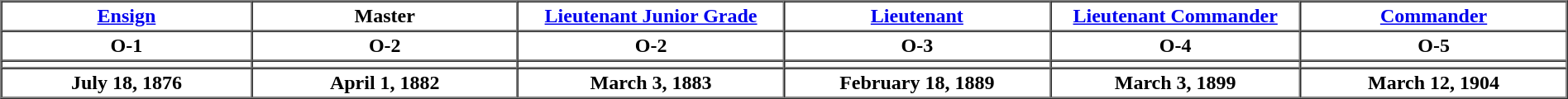<table border="1" cellpadding="2" cellspacing="0" align="center" width="100%">
<tr>
<th><a href='#'>Ensign</a></th>
<th>Master</th>
<th><a href='#'>Lieutenant Junior Grade</a></th>
<th><a href='#'>Lieutenant</a></th>
<th><a href='#'>Lieutenant Commander</a></th>
<th><a href='#'>Commander</a></th>
</tr>
<tr>
<th>O-1</th>
<th>O-2</th>
<th>O-2</th>
<th>O-3</th>
<th>O-4</th>
<th>O-5</th>
</tr>
<tr>
<td align="center" width="16%"></td>
<td align="center" width="17%"></td>
<td align="center" width="17%"></td>
<td align="center" width="17%"></td>
<td align="center" width="16%"></td>
<td align="center" width="17%"></td>
</tr>
<tr>
<th>July 18, 1876</th>
<th>April 1, 1882</th>
<th>March 3, 1883</th>
<th>February 18, 1889</th>
<th>March 3, 1899</th>
<th>March 12, 1904</th>
</tr>
</table>
